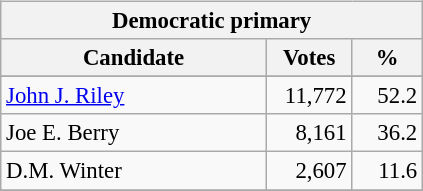<table class="wikitable" align="left" style="margin: 1em 1em 1em 0; font-size: 95%;">
<tr>
<th colspan="3">Democratic primary</th>
</tr>
<tr>
<th colspan="1" style="width: 170px">Candidate</th>
<th style="width: 50px">Votes</th>
<th style="width: 40px">%</th>
</tr>
<tr>
</tr>
<tr>
<td><a href='#'>John J. Riley</a></td>
<td align="right">11,772</td>
<td align="right">52.2</td>
</tr>
<tr>
<td>Joe E. Berry</td>
<td align="right">8,161</td>
<td align="right">36.2</td>
</tr>
<tr>
<td>D.M. Winter</td>
<td align="right">2,607</td>
<td align="right">11.6</td>
</tr>
<tr>
</tr>
</table>
